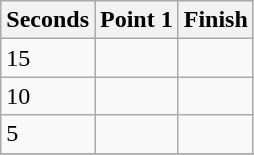<table class="wikitable">
<tr>
<th>Seconds</th>
<th>Point 1</th>
<th>Finish</th>
</tr>
<tr>
<td>15</td>
<td></td>
<td></td>
</tr>
<tr>
<td>10</td>
<td></td>
<td></td>
</tr>
<tr>
<td>5</td>
<td></td>
<td></td>
</tr>
<tr>
</tr>
</table>
